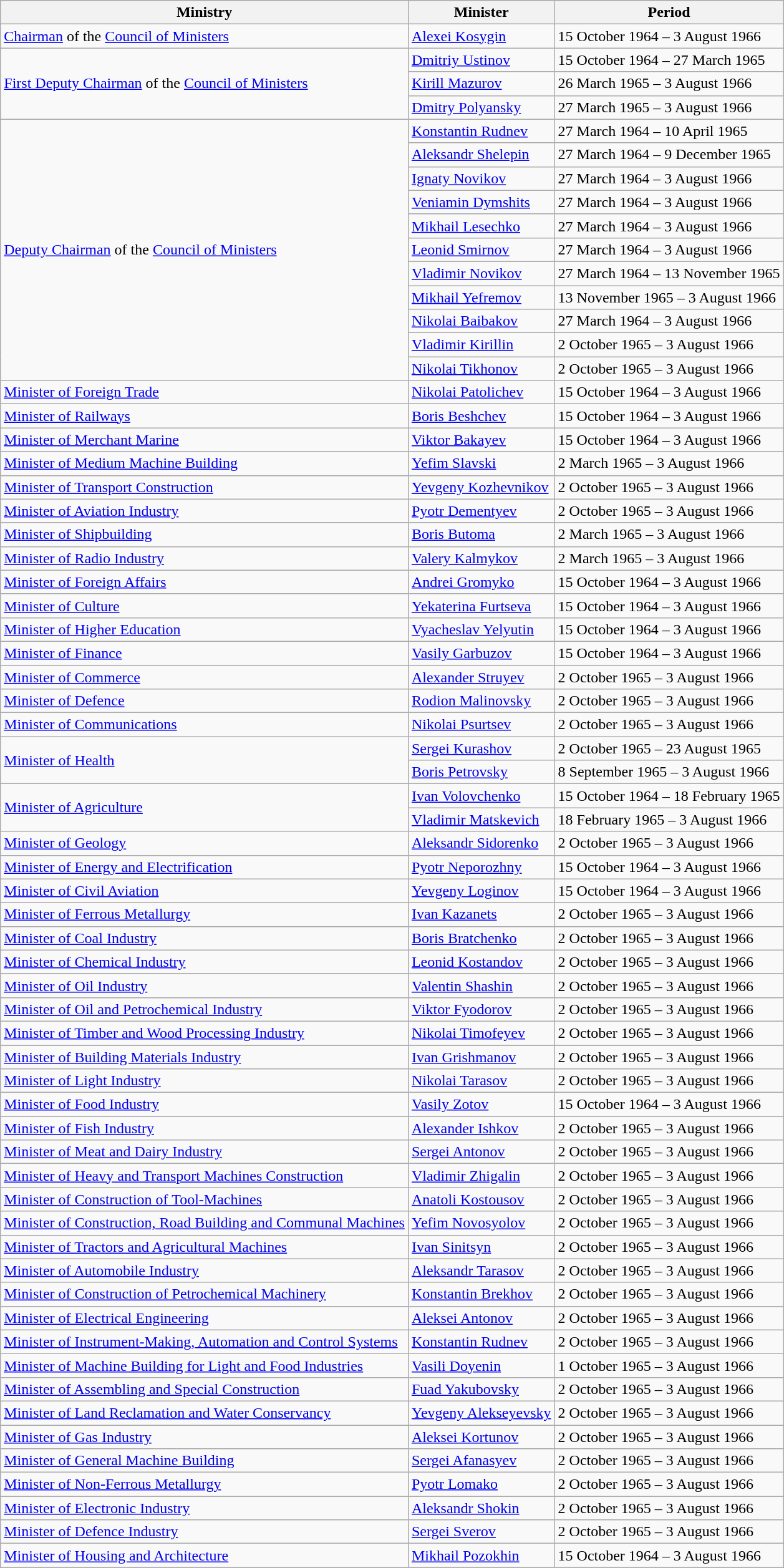<table class="wikitable">
<tr>
<th>Ministry</th>
<th>Minister</th>
<th>Period</th>
</tr>
<tr>
<td><a href='#'>Chairman</a> of the <a href='#'>Council of Ministers</a></td>
<td><a href='#'>Alexei Kosygin</a></td>
<td>15 October 1964 – 3 August 1966</td>
</tr>
<tr>
<td rowspan="3"><a href='#'>First Deputy Chairman</a> of the <a href='#'>Council of Ministers</a></td>
<td><a href='#'>Dmitriy Ustinov</a></td>
<td>15 October 1964 – 27 March 1965</td>
</tr>
<tr>
<td><a href='#'>Kirill Mazurov</a></td>
<td>26 March 1965 – 3 August 1966</td>
</tr>
<tr>
<td><a href='#'>Dmitry Polyansky</a></td>
<td>27 March 1965 – 3 August 1966</td>
</tr>
<tr>
<td rowspan="11"><a href='#'>Deputy Chairman</a> of the <a href='#'>Council of Ministers</a></td>
<td><a href='#'>Konstantin Rudnev</a></td>
<td>27 March 1964 – 10 April 1965</td>
</tr>
<tr>
<td><a href='#'>Aleksandr Shelepin</a></td>
<td>27 March 1964 – 9 December 1965</td>
</tr>
<tr>
<td><a href='#'>Ignaty Novikov</a></td>
<td>27 March 1964 – 3 August 1966</td>
</tr>
<tr>
<td><a href='#'>Veniamin Dymshits</a></td>
<td>27 March 1964 – 3 August 1966</td>
</tr>
<tr>
<td><a href='#'>Mikhail Lesechko</a></td>
<td>27 March 1964 – 3 August 1966</td>
</tr>
<tr>
<td><a href='#'>Leonid Smirnov</a></td>
<td>27 March 1964 – 3 August 1966</td>
</tr>
<tr>
<td><a href='#'>Vladimir Novikov</a></td>
<td>27 March 1964 – 13 November 1965</td>
</tr>
<tr>
<td><a href='#'>Mikhail Yefremov</a></td>
<td>13 November 1965 – 3 August 1966</td>
</tr>
<tr>
<td><a href='#'>Nikolai Baibakov</a></td>
<td>27 March 1964 – 3 August 1966</td>
</tr>
<tr>
<td><a href='#'>Vladimir Kirillin</a></td>
<td>2 October 1965 – 3 August 1966</td>
</tr>
<tr>
<td><a href='#'>Nikolai Tikhonov</a></td>
<td>2 October 1965 – 3 August 1966</td>
</tr>
<tr>
<td><a href='#'>Minister of Foreign Trade</a></td>
<td><a href='#'>Nikolai Patolichev</a></td>
<td>15 October 1964 – 3 August 1966</td>
</tr>
<tr>
<td><a href='#'>Minister of Railways</a></td>
<td><a href='#'>Boris Beshchev</a></td>
<td>15 October 1964 – 3 August 1966</td>
</tr>
<tr>
<td><a href='#'>Minister of Merchant Marine</a></td>
<td><a href='#'>Viktor Bakayev</a></td>
<td>15 October 1964 – 3 August 1966</td>
</tr>
<tr>
<td><a href='#'>Minister of Medium Machine Building</a></td>
<td><a href='#'>Yefim Slavski</a></td>
<td>2 March 1965 – 3 August 1966</td>
</tr>
<tr>
<td><a href='#'>Minister of Transport Construction</a></td>
<td><a href='#'>Yevgeny Kozhevnikov</a></td>
<td>2 October 1965 – 3 August 1966</td>
</tr>
<tr>
<td><a href='#'>Minister of Aviation Industry</a></td>
<td><a href='#'>Pyotr Dementyev</a></td>
<td>2 October 1965 – 3 August 1966</td>
</tr>
<tr>
<td><a href='#'>Minister of Shipbuilding</a></td>
<td><a href='#'>Boris Butoma</a></td>
<td>2 March 1965 – 3 August 1966</td>
</tr>
<tr>
<td><a href='#'>Minister of Radio Industry</a></td>
<td><a href='#'>Valery Kalmykov</a></td>
<td>2 March 1965 – 3 August 1966</td>
</tr>
<tr>
<td><a href='#'>Minister of Foreign Affairs</a></td>
<td><a href='#'>Andrei Gromyko</a></td>
<td>15 October 1964 – 3 August 1966</td>
</tr>
<tr>
<td><a href='#'>Minister of Culture</a></td>
<td><a href='#'>Yekaterina Furtseva</a></td>
<td>15 October 1964 – 3 August 1966</td>
</tr>
<tr>
<td><a href='#'>Minister of Higher Education</a></td>
<td><a href='#'>Vyacheslav Yelyutin</a></td>
<td>15 October 1964 – 3 August 1966</td>
</tr>
<tr>
<td><a href='#'>Minister of Finance</a></td>
<td><a href='#'>Vasily Garbuzov</a></td>
<td>15 October 1964 – 3 August 1966</td>
</tr>
<tr>
<td><a href='#'>Minister of Commerce</a></td>
<td><a href='#'>Alexander Struyev</a></td>
<td>2 October 1965 – 3 August 1966</td>
</tr>
<tr>
<td><a href='#'>Minister of Defence</a></td>
<td><a href='#'>Rodion Malinovsky</a></td>
<td>2 October 1965 – 3 August 1966</td>
</tr>
<tr>
<td><a href='#'>Minister of Communications</a></td>
<td><a href='#'>Nikolai Psurtsev</a></td>
<td>2 October 1965 – 3 August 1966</td>
</tr>
<tr>
<td rowspan="2"><a href='#'>Minister of Health</a></td>
<td><a href='#'>Sergei Kurashov</a></td>
<td>2 October 1965 – 23 August 1965</td>
</tr>
<tr>
<td><a href='#'>Boris Petrovsky</a></td>
<td>8 September 1965 – 3 August 1966</td>
</tr>
<tr>
<td rowspan="2"><a href='#'>Minister of Agriculture</a></td>
<td><a href='#'>Ivan Volovchenko</a></td>
<td>15 October 1964 – 18 February 1965</td>
</tr>
<tr>
<td><a href='#'>Vladimir Matskevich</a></td>
<td>18 February 1965 – 3 August 1966</td>
</tr>
<tr>
<td><a href='#'>Minister of Geology</a></td>
<td><a href='#'>Aleksandr Sidorenko</a></td>
<td>2 October 1965 – 3 August 1966</td>
</tr>
<tr>
<td><a href='#'>Minister of Energy and Electrification</a></td>
<td><a href='#'>Pyotr Neporozhny</a></td>
<td>15 October 1964 – 3 August 1966</td>
</tr>
<tr>
<td><a href='#'>Minister of Civil Aviation</a></td>
<td><a href='#'>Yevgeny Loginov</a></td>
<td>15 October 1964 – 3 August 1966</td>
</tr>
<tr>
<td><a href='#'>Minister of Ferrous Metallurgy</a></td>
<td><a href='#'>Ivan Kazanets</a></td>
<td>2 October 1965 – 3 August 1966</td>
</tr>
<tr>
<td><a href='#'>Minister of Coal Industry</a></td>
<td><a href='#'>Boris Bratchenko</a></td>
<td>2 October 1965 – 3 August 1966</td>
</tr>
<tr>
<td><a href='#'>Minister of Chemical Industry</a></td>
<td><a href='#'>Leonid Kostandov</a></td>
<td>2 October 1965 – 3 August 1966</td>
</tr>
<tr>
<td><a href='#'>Minister of Oil Industry</a></td>
<td><a href='#'>Valentin Shashin</a></td>
<td>2 October 1965 – 3 August 1966</td>
</tr>
<tr>
<td><a href='#'>Minister of Oil and Petrochemical Industry</a></td>
<td><a href='#'>Viktor Fyodorov</a></td>
<td>2 October 1965 – 3 August 1966</td>
</tr>
<tr>
<td><a href='#'>Minister of Timber and Wood Processing Industry</a></td>
<td><a href='#'>Nikolai Timofeyev</a></td>
<td>2 October 1965 – 3 August 1966</td>
</tr>
<tr>
<td><a href='#'>Minister of Building Materials Industry</a></td>
<td><a href='#'>Ivan Grishmanov</a></td>
<td>2 October 1965 – 3 August 1966</td>
</tr>
<tr>
<td><a href='#'>Minister of Light Industry</a></td>
<td><a href='#'>Nikolai Tarasov</a></td>
<td>2 October 1965 – 3 August 1966</td>
</tr>
<tr>
<td><a href='#'>Minister of Food Industry</a></td>
<td><a href='#'>Vasily Zotov</a></td>
<td>15 October 1964 – 3 August 1966</td>
</tr>
<tr>
<td><a href='#'>Minister of Fish Industry</a></td>
<td><a href='#'>Alexander Ishkov</a></td>
<td>2 October 1965 – 3 August 1966</td>
</tr>
<tr>
<td><a href='#'>Minister of Meat and Dairy Industry</a></td>
<td><a href='#'>Sergei Antonov</a></td>
<td>2 October 1965 – 3 August 1966</td>
</tr>
<tr>
<td><a href='#'>Minister of Heavy and Transport Machines Construction</a></td>
<td><a href='#'>Vladimir Zhigalin</a></td>
<td>2 October 1965 – 3 August 1966</td>
</tr>
<tr>
<td><a href='#'>Minister of Construction of Tool-Machines</a></td>
<td><a href='#'>Anatoli Kostousov</a></td>
<td>2 October 1965 – 3 August 1966</td>
</tr>
<tr>
<td><a href='#'>Minister of Construction, Road Building and Communal Machines</a></td>
<td><a href='#'>Yefim Novosyolov</a></td>
<td>2 October 1965 – 3 August 1966</td>
</tr>
<tr>
<td><a href='#'>Minister of Tractors and Agricultural Machines</a></td>
<td><a href='#'>Ivan Sinitsyn</a></td>
<td>2 October 1965 – 3 August 1966</td>
</tr>
<tr>
<td><a href='#'>Minister of Automobile Industry</a></td>
<td><a href='#'>Aleksandr Tarasov</a></td>
<td>2 October 1965 – 3 August 1966</td>
</tr>
<tr>
<td><a href='#'>Minister of Construction of Petrochemical Machinery</a></td>
<td><a href='#'>Konstantin Brekhov</a></td>
<td>2 October 1965 – 3 August 1966</td>
</tr>
<tr>
<td><a href='#'>Minister of Electrical Engineering</a></td>
<td><a href='#'>Aleksei Antonov</a></td>
<td>2 October 1965 – 3 August 1966</td>
</tr>
<tr>
<td><a href='#'>Minister of Instrument-Making, Automation and Control Systems</a></td>
<td><a href='#'>Konstantin Rudnev</a></td>
<td>2 October 1965 – 3 August 1966</td>
</tr>
<tr>
<td><a href='#'>Minister of Machine Building for Light and Food Industries</a></td>
<td><a href='#'>Vasili Doyenin</a></td>
<td>1 October 1965 – 3 August 1966</td>
</tr>
<tr>
<td><a href='#'>Minister of Assembling and Special Construction</a></td>
<td><a href='#'>Fuad Yakubovsky</a></td>
<td>2 October 1965 – 3 August 1966</td>
</tr>
<tr>
<td><a href='#'>Minister of Land Reclamation and Water Conservancy</a></td>
<td><a href='#'>Yevgeny Alekseyevsky</a></td>
<td>2 October 1965 – 3 August 1966</td>
</tr>
<tr>
<td><a href='#'>Minister of Gas Industry</a></td>
<td><a href='#'>Aleksei Kortunov</a></td>
<td>2 October 1965 – 3 August 1966</td>
</tr>
<tr>
<td><a href='#'>Minister of General Machine Building</a></td>
<td><a href='#'>Sergei Afanasyev</a></td>
<td>2 October 1965 – 3 August 1966</td>
</tr>
<tr>
<td><a href='#'>Minister of Non-Ferrous Metallurgy</a></td>
<td><a href='#'>Pyotr Lomako</a></td>
<td>2 October 1965 – 3 August 1966</td>
</tr>
<tr>
<td><a href='#'>Minister of Electronic Industry</a></td>
<td><a href='#'>Aleksandr Shokin</a></td>
<td>2 October 1965 – 3 August 1966</td>
</tr>
<tr>
<td><a href='#'>Minister of Defence Industry</a></td>
<td><a href='#'>Sergei Sverov</a></td>
<td>2 October 1965 – 3 August 1966</td>
</tr>
<tr>
<td><a href='#'>Minister of Housing and Architecture</a></td>
<td><a href='#'>Mikhail Pozokhin</a></td>
<td>15 October 1964 – 3 August 1966</td>
</tr>
</table>
